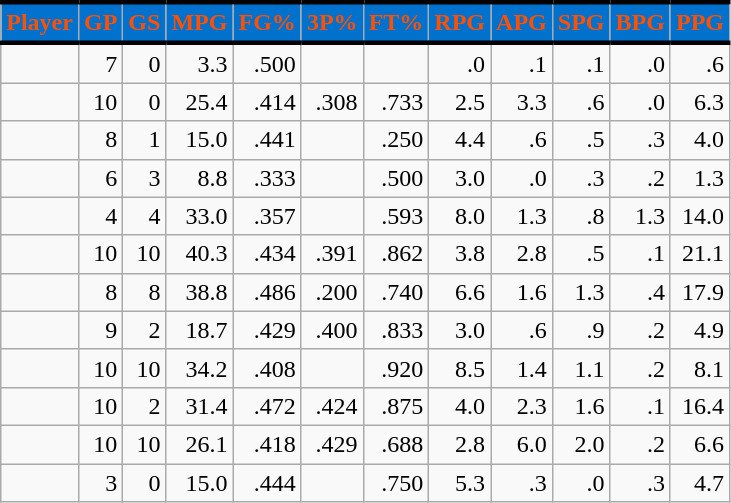<table class="wikitable sortable" style="text-align:right;">
<tr>
<th style="background:#0072CE; color:#FE5000; border-top:#010101 3px solid; border-bottom:#010101 3px solid;">Player</th>
<th style="background:#0072CE; color:#FE5000; border-top:#010101 3px solid; border-bottom:#010101 3px solid;">GP</th>
<th style="background:#0072CE; color:#FE5000; border-top:#010101 3px solid; border-bottom:#010101 3px solid;">GS</th>
<th style="background:#0072CE; color:#FE5000; border-top:#010101 3px solid; border-bottom:#010101 3px solid;">MPG</th>
<th style="background:#0072CE; color:#FE5000; border-top:#010101 3px solid; border-bottom:#010101 3px solid;">FG%</th>
<th style="background:#0072CE; color:#FE5000; border-top:#010101 3px solid; border-bottom:#010101 3px solid;">3P%</th>
<th style="background:#0072CE; color:#FE5000; border-top:#010101 3px solid; border-bottom:#010101 3px solid;">FT%</th>
<th style="background:#0072CE; color:#FE5000; border-top:#010101 3px solid; border-bottom:#010101 3px solid;">RPG</th>
<th style="background:#0072CE; color:#FE5000; border-top:#010101 3px solid; border-bottom:#010101 3px solid;">APG</th>
<th style="background:#0072CE; color:#FE5000; border-top:#010101 3px solid; border-bottom:#010101 3px solid;">SPG</th>
<th style="background:#0072CE; color:#FE5000; border-top:#010101 3px solid; border-bottom:#010101 3px solid;">BPG</th>
<th style="background:#0072CE; color:#FE5000; border-top:#010101 3px solid; border-bottom:#010101 3px solid;">PPG</th>
</tr>
<tr>
<td style="text-align:left;"></td>
<td>7</td>
<td>0</td>
<td>3.3</td>
<td>.500</td>
<td></td>
<td></td>
<td>.0</td>
<td>.1</td>
<td>.1</td>
<td>.0</td>
<td>.6</td>
</tr>
<tr>
<td style="text-align:left;"></td>
<td>10</td>
<td>0</td>
<td>25.4</td>
<td>.414</td>
<td>.308</td>
<td>.733</td>
<td>2.5</td>
<td>3.3</td>
<td>.6</td>
<td>.0</td>
<td>6.3</td>
</tr>
<tr>
<td style="text-align:left;"></td>
<td>8</td>
<td>1</td>
<td>15.0</td>
<td>.441</td>
<td></td>
<td>.250</td>
<td>4.4</td>
<td>.6</td>
<td>.5</td>
<td>.3</td>
<td>4.0</td>
</tr>
<tr>
<td style="text-align:left;"></td>
<td>6</td>
<td>3</td>
<td>8.8</td>
<td>.333</td>
<td></td>
<td>.500</td>
<td>3.0</td>
<td>.0</td>
<td>.3</td>
<td>.2</td>
<td>1.3</td>
</tr>
<tr>
<td style="text-align:left;"></td>
<td>4</td>
<td>4</td>
<td>33.0</td>
<td>.357</td>
<td></td>
<td>.593</td>
<td>8.0</td>
<td>1.3</td>
<td>.8</td>
<td>1.3</td>
<td>14.0</td>
</tr>
<tr>
<td style="text-align:left;"></td>
<td>10</td>
<td>10</td>
<td>40.3</td>
<td>.434</td>
<td>.391</td>
<td>.862</td>
<td>3.8</td>
<td>2.8</td>
<td>.5</td>
<td>.1</td>
<td>21.1</td>
</tr>
<tr>
<td style="text-align:left;"></td>
<td>8</td>
<td>8</td>
<td>38.8</td>
<td>.486</td>
<td>.200</td>
<td>.740</td>
<td>6.6</td>
<td>1.6</td>
<td>1.3</td>
<td>.4</td>
<td>17.9</td>
</tr>
<tr>
<td style="text-align:left;"></td>
<td>9</td>
<td>2</td>
<td>18.7</td>
<td>.429</td>
<td>.400</td>
<td>.833</td>
<td>3.0</td>
<td>.6</td>
<td>.9</td>
<td>.2</td>
<td>4.9</td>
</tr>
<tr>
<td style="text-align:left;"></td>
<td>10</td>
<td>10</td>
<td>34.2</td>
<td>.408</td>
<td></td>
<td>.920</td>
<td>8.5</td>
<td>1.4</td>
<td>1.1</td>
<td>.2</td>
<td>8.1</td>
</tr>
<tr>
<td style="text-align:left;"></td>
<td>10</td>
<td>2</td>
<td>31.4</td>
<td>.472</td>
<td>.424</td>
<td>.875</td>
<td>4.0</td>
<td>2.3</td>
<td>1.6</td>
<td>.1</td>
<td>16.4</td>
</tr>
<tr>
<td style="text-align:left;"></td>
<td>10</td>
<td>10</td>
<td>26.1</td>
<td>.418</td>
<td>.429</td>
<td>.688</td>
<td>2.8</td>
<td>6.0</td>
<td>2.0</td>
<td>.2</td>
<td>6.6</td>
</tr>
<tr>
<td style="text-align:left;"></td>
<td>3</td>
<td>0</td>
<td>15.0</td>
<td>.444</td>
<td></td>
<td>.750</td>
<td>5.3</td>
<td>.3</td>
<td>.0</td>
<td>.3</td>
<td>4.7</td>
</tr>
</table>
